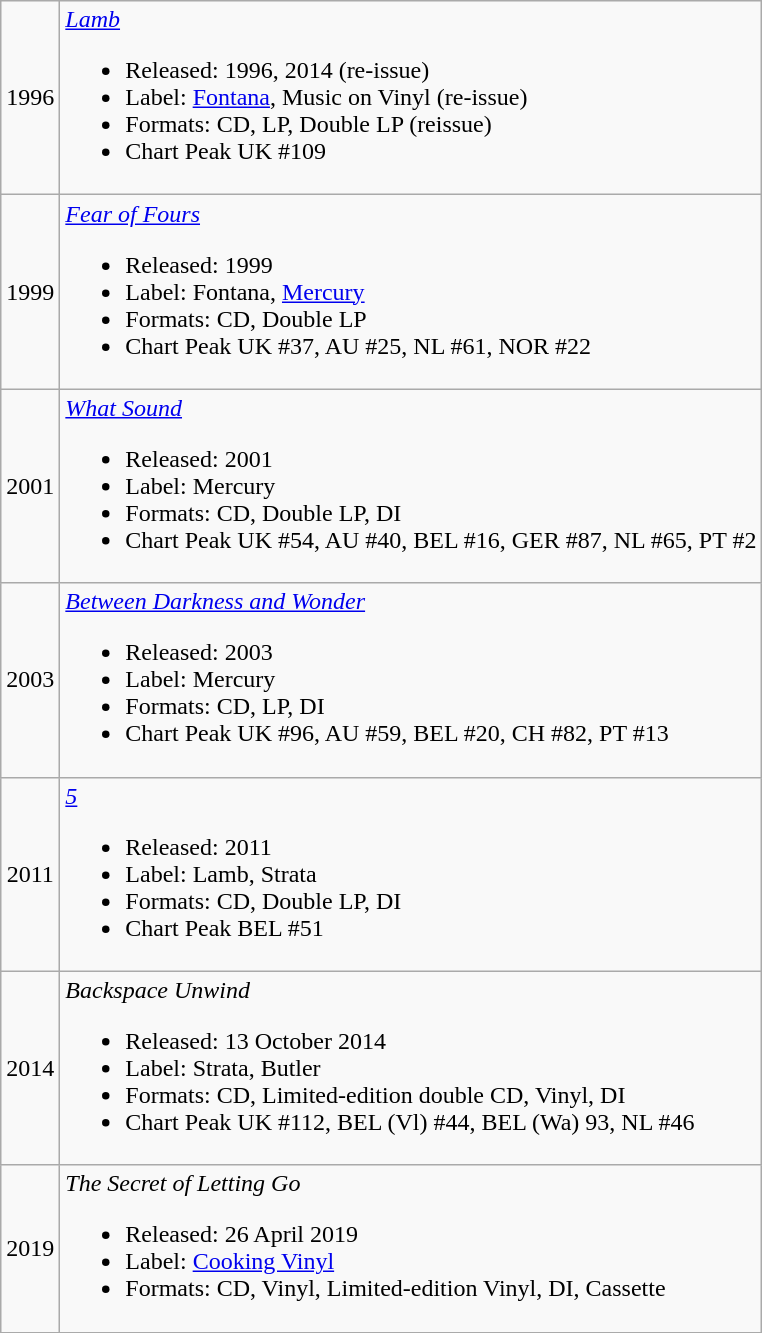<table class="wikitable">
<tr>
<td style="text-align:center;">1996</td>
<td><em><a href='#'>Lamb</a></em><br><ul><li>Released: 1996, 2014 (re-issue)</li><li>Label: <a href='#'>Fontana</a>, Music on Vinyl (re-issue)</li><li>Formats: CD, LP, Double LP (reissue)</li><li>Chart Peak UK #109</li></ul></td>
</tr>
<tr>
<td style="text-align:center;">1999</td>
<td><em><a href='#'>Fear of Fours</a></em><br><ul><li>Released: 1999</li><li>Label: Fontana, <a href='#'>Mercury</a></li><li>Formats: CD, Double LP</li><li>Chart Peak UK #37, AU #25, NL #61, NOR #22</li></ul></td>
</tr>
<tr>
<td style="text-align:center;">2001</td>
<td><em><a href='#'>What Sound</a></em><br><ul><li>Released: 2001</li><li>Label: Mercury</li><li>Formats: CD, Double LP, DI</li><li>Chart Peak UK #54, AU #40, BEL #16, GER #87, NL #65, PT #2</li></ul></td>
</tr>
<tr>
<td style="text-align:center;">2003</td>
<td><em><a href='#'>Between Darkness and Wonder</a></em><br><ul><li>Released: 2003</li><li>Label: Mercury</li><li>Formats: CD, LP, DI</li><li>Chart Peak UK #96, AU #59, BEL #20, CH #82, PT #13</li></ul></td>
</tr>
<tr>
<td style="text-align:center;">2011</td>
<td><em><a href='#'>5</a></em><br><ul><li>Released: 2011</li><li>Label: Lamb, Strata</li><li>Formats: CD, Double LP, DI</li><li>Chart Peak BEL #51</li></ul></td>
</tr>
<tr>
<td style="text-align:center;">2014</td>
<td><em>Backspace Unwind</em><br><ul><li>Released: 13 October 2014</li><li>Label: Strata, Butler</li><li>Formats: CD, Limited-edition double CD, Vinyl, DI</li><li>Chart Peak UK #112, BEL (Vl) #44, BEL (Wa) 93, NL #46</li></ul></td>
</tr>
<tr>
<td style="text-align:center;">2019</td>
<td><em>The Secret of Letting Go</em><br><ul><li>Released: 26 April 2019</li><li>Label: <a href='#'>Cooking Vinyl</a></li><li>Formats: CD, Vinyl, Limited-edition Vinyl, DI, Cassette</li></ul></td>
</tr>
<tr>
</tr>
</table>
